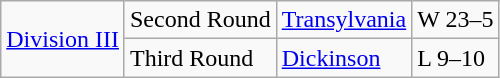<table class="wikitable">
<tr>
<td rowspan="5"><a href='#'>Division III</a></td>
<td>Second Round</td>
<td><a href='#'>Transylvania</a></td>
<td>W 23–5</td>
</tr>
<tr>
<td>Third Round</td>
<td><a href='#'>Dickinson</a></td>
<td>L 9–10</td>
</tr>
</table>
